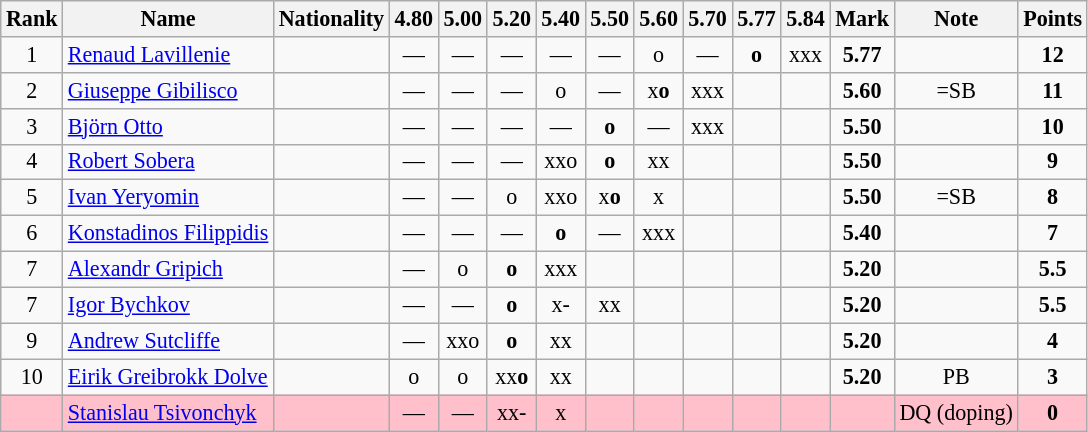<table class="wikitable sortable" style="text-align:center;font-size:92%">
<tr>
<th>Rank</th>
<th>Name</th>
<th>Nationality</th>
<th>4.80</th>
<th>5.00</th>
<th>5.20</th>
<th>5.40</th>
<th>5.50</th>
<th>5.60</th>
<th>5.70</th>
<th>5.77</th>
<th>5.84</th>
<th>Mark</th>
<th>Note</th>
<th>Points</th>
</tr>
<tr>
<td>1</td>
<td align=left><a href='#'>Renaud Lavillenie</a></td>
<td align=left></td>
<td>—</td>
<td>—</td>
<td>—</td>
<td>—</td>
<td>—</td>
<td>o</td>
<td>—</td>
<td><strong>o</strong></td>
<td>xxx</td>
<td><strong>5.77</strong></td>
<td></td>
<td><strong>12</strong></td>
</tr>
<tr>
<td>2</td>
<td align=left><a href='#'>Giuseppe Gibilisco</a></td>
<td align=left></td>
<td>—</td>
<td>—</td>
<td>—</td>
<td>o</td>
<td>—</td>
<td>x<strong>o</strong></td>
<td>xxx</td>
<td></td>
<td></td>
<td><strong>5.60</strong></td>
<td>=SB</td>
<td><strong>11</strong></td>
</tr>
<tr>
<td>3</td>
<td align=left><a href='#'>Björn Otto</a></td>
<td align=left></td>
<td>—</td>
<td>—</td>
<td>—</td>
<td>—</td>
<td><strong>o</strong></td>
<td>—</td>
<td>xxx</td>
<td></td>
<td></td>
<td><strong>5.50</strong></td>
<td></td>
<td><strong>10</strong></td>
</tr>
<tr>
<td>4</td>
<td align=left><a href='#'>Robert Sobera</a></td>
<td align=left></td>
<td>—</td>
<td>—</td>
<td>—</td>
<td>xxo</td>
<td><strong>o</strong></td>
<td>xx</td>
<td></td>
<td></td>
<td></td>
<td><strong>5.50</strong></td>
<td></td>
<td><strong>9</strong></td>
</tr>
<tr>
<td>5</td>
<td align=left><a href='#'>Ivan Yeryomin</a></td>
<td align=left></td>
<td>—</td>
<td>—</td>
<td>o</td>
<td>xxo</td>
<td>x<strong>o</strong></td>
<td>x</td>
<td></td>
<td></td>
<td></td>
<td><strong>5.50</strong></td>
<td>=SB</td>
<td><strong>8</strong></td>
</tr>
<tr>
<td>6</td>
<td align=left><a href='#'>Konstadinos Filippidis</a></td>
<td align=left></td>
<td>—</td>
<td>—</td>
<td>—</td>
<td><strong>o</strong></td>
<td>—</td>
<td>xxx</td>
<td></td>
<td></td>
<td></td>
<td><strong>5.40</strong></td>
<td></td>
<td><strong>7</strong></td>
</tr>
<tr>
<td>7</td>
<td align=left><a href='#'>Alexandr Gripich</a></td>
<td align=left></td>
<td>—</td>
<td>o</td>
<td><strong>o</strong></td>
<td>xxx</td>
<td></td>
<td></td>
<td></td>
<td></td>
<td></td>
<td><strong>5.20</strong></td>
<td></td>
<td><strong>5.5</strong></td>
</tr>
<tr>
<td>7</td>
<td align=left><a href='#'>Igor Bychkov</a></td>
<td align=left></td>
<td>—</td>
<td>—</td>
<td><strong>o</strong></td>
<td>x-</td>
<td>xx</td>
<td></td>
<td></td>
<td></td>
<td></td>
<td><strong>5.20</strong></td>
<td></td>
<td><strong>5.5</strong></td>
</tr>
<tr>
<td>9</td>
<td align=left><a href='#'>Andrew Sutcliffe</a></td>
<td align=left></td>
<td>—</td>
<td>xxo</td>
<td><strong>o</strong></td>
<td>xx</td>
<td></td>
<td></td>
<td></td>
<td></td>
<td></td>
<td><strong>5.20</strong></td>
<td></td>
<td><strong>4</strong></td>
</tr>
<tr>
<td>10</td>
<td align=left><a href='#'>Eirik Greibrokk Dolve</a></td>
<td align=left></td>
<td>o</td>
<td>o</td>
<td>xx<strong>o</strong></td>
<td>xx</td>
<td></td>
<td></td>
<td></td>
<td></td>
<td></td>
<td><strong>5.20</strong></td>
<td>PB</td>
<td><strong>3</strong></td>
</tr>
<tr bgcolor=pink>
<td></td>
<td align=left><a href='#'>Stanislau Tsivonchyk</a></td>
<td align=left></td>
<td>—</td>
<td>—</td>
<td>xx-</td>
<td>x</td>
<td></td>
<td></td>
<td></td>
<td></td>
<td></td>
<td><s><strong></strong></s></td>
<td>DQ (doping)</td>
<td><strong>0</strong></td>
</tr>
</table>
